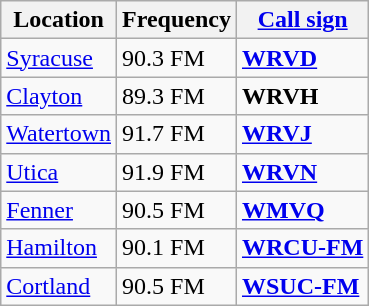<table class="wikitable sortable">
<tr>
<th>Location</th>
<th>Frequency</th>
<th><a href='#'>Call sign</a></th>
</tr>
<tr>
<td><a href='#'>Syracuse</a></td>
<td>90.3 FM</td>
<td><strong><a href='#'>WRVD</a></strong></td>
</tr>
<tr>
<td><a href='#'>Clayton</a></td>
<td>89.3 FM</td>
<td><strong>WRVH</strong> </td>
</tr>
<tr>
<td><a href='#'>Watertown</a></td>
<td>91.7 FM</td>
<td><strong><a href='#'>WRVJ</a></strong></td>
</tr>
<tr>
<td><a href='#'>Utica</a></td>
<td>91.9 FM</td>
<td><strong><a href='#'>WRVN</a></strong></td>
</tr>
<tr>
<td><a href='#'>Fenner</a></td>
<td>90.5 FM</td>
<td><strong><a href='#'>WMVQ</a></strong></td>
</tr>
<tr>
<td><a href='#'>Hamilton</a></td>
<td>90.1 FM</td>
<td><strong><a href='#'>WRCU-FM</a></strong></td>
</tr>
<tr>
<td><a href='#'>Cortland</a></td>
<td>90.5 FM</td>
<td><strong><a href='#'>WSUC-FM</a></strong></td>
</tr>
</table>
